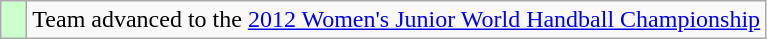<table class="wikitable" style="text-align: center;">
<tr>
<td width=10px bgcolor=#ccffcc></td>
<td>Team advanced to the <a href='#'>2012 Women's Junior World Handball Championship</a></td>
</tr>
</table>
